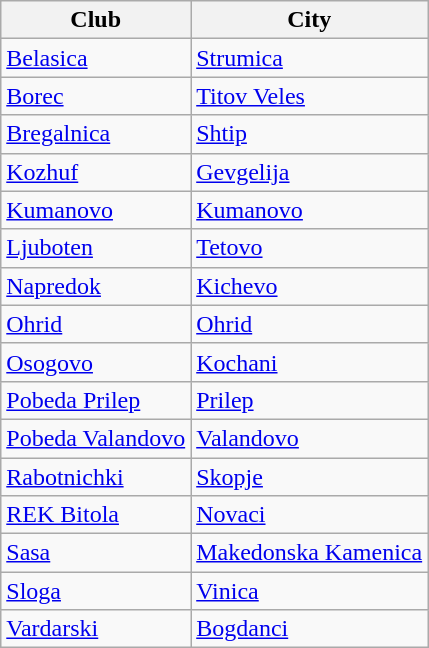<table class="wikitable">
<tr>
<th>Club</th>
<th>City</th>
</tr>
<tr>
<td><a href='#'>Belasica</a></td>
<td><a href='#'>Strumica</a></td>
</tr>
<tr>
<td><a href='#'>Borec</a></td>
<td><a href='#'>Titov Veles</a></td>
</tr>
<tr>
<td><a href='#'>Bregalnica</a></td>
<td><a href='#'>Shtip</a></td>
</tr>
<tr>
<td><a href='#'>Kozhuf</a></td>
<td><a href='#'>Gevgelija</a></td>
</tr>
<tr>
<td><a href='#'>Kumanovo</a></td>
<td><a href='#'>Kumanovo</a></td>
</tr>
<tr>
<td><a href='#'>Ljuboten</a></td>
<td><a href='#'>Tetovo</a></td>
</tr>
<tr>
<td><a href='#'>Napredok</a></td>
<td><a href='#'>Kichevo</a></td>
</tr>
<tr>
<td><a href='#'>Ohrid</a></td>
<td><a href='#'>Ohrid</a></td>
</tr>
<tr>
<td><a href='#'>Osogovo</a></td>
<td><a href='#'>Kochani</a></td>
</tr>
<tr>
<td><a href='#'>Pobeda Prilep</a></td>
<td><a href='#'>Prilep</a></td>
</tr>
<tr>
<td><a href='#'>Pobeda Valandovo</a></td>
<td><a href='#'>Valandovo</a></td>
</tr>
<tr>
<td><a href='#'>Rabotnichki</a></td>
<td><a href='#'>Skopje</a></td>
</tr>
<tr>
<td><a href='#'>REK Bitola</a></td>
<td><a href='#'>Novaci</a></td>
</tr>
<tr>
<td><a href='#'>Sasa</a></td>
<td><a href='#'>Makedonska Kamenica</a></td>
</tr>
<tr>
<td><a href='#'>Sloga</a></td>
<td><a href='#'>Vinica</a></td>
</tr>
<tr>
<td><a href='#'>Vardarski</a></td>
<td><a href='#'>Bogdanci</a></td>
</tr>
</table>
